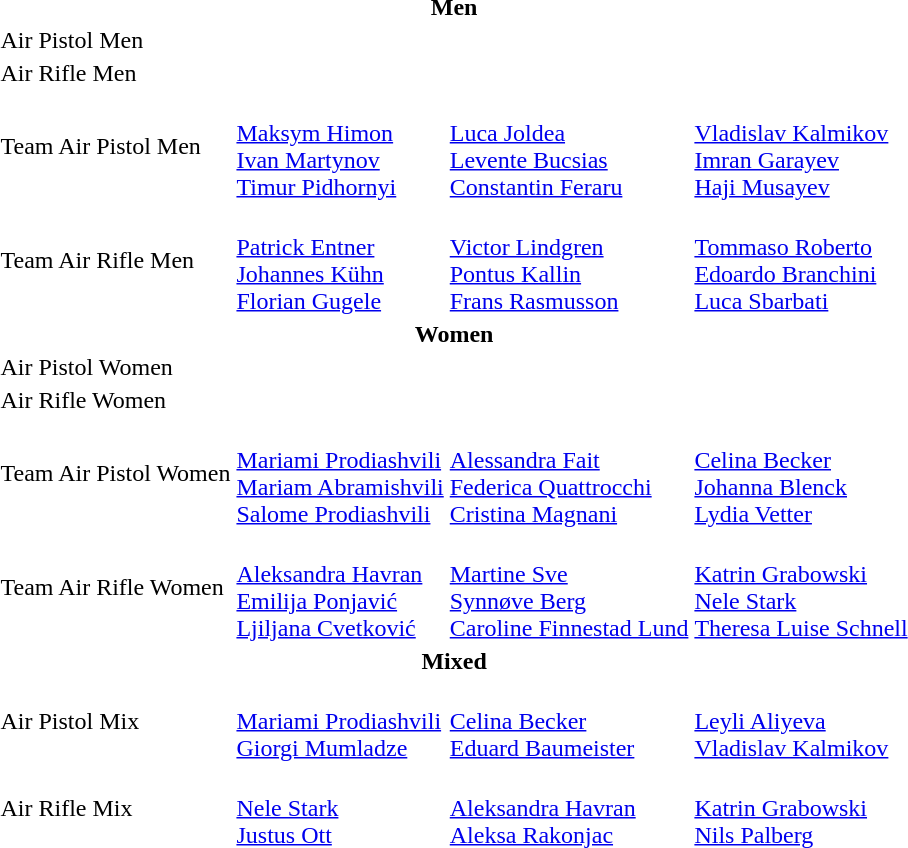<table>
<tr>
<th colspan=4>Men</th>
</tr>
<tr>
<td>Air Pistol Men</td>
<td></td>
<td></td>
<td></td>
</tr>
<tr>
<td>Air Rifle Men</td>
<td></td>
<td></td>
<td></td>
</tr>
<tr>
<td>Team Air Pistol Men</td>
<td><br><a href='#'>Maksym Himon</a><br><a href='#'>Ivan Martynov</a><br><a href='#'>Timur Pidhornyi</a></td>
<td><br><a href='#'>Luca Joldea</a><br><a href='#'>Levente Bucsias</a><br><a href='#'>Constantin Feraru</a></td>
<td><br><a href='#'>Vladislav Kalmikov</a><br><a href='#'>Imran Garayev</a><br><a href='#'>Haji Musayev</a></td>
</tr>
<tr>
<td>Team Air Rifle Men</td>
<td><br><a href='#'>Patrick Entner</a><br><a href='#'>Johannes Kühn</a><br><a href='#'>Florian Gugele</a></td>
<td><br><a href='#'>Victor Lindgren</a><br><a href='#'>Pontus Kallin</a><br><a href='#'>Frans Rasmusson</a></td>
<td><br><a href='#'>Tommaso Roberto</a><br><a href='#'>Edoardo Branchini</a><br><a href='#'>Luca Sbarbati</a></td>
</tr>
<tr>
<th colspan=4>Women</th>
</tr>
<tr>
<td>Air Pistol Women</td>
<td></td>
<td></td>
<td></td>
</tr>
<tr>
<td>Air Rifle Women</td>
<td></td>
<td></td>
<td></td>
</tr>
<tr>
<td>Team Air Pistol Women</td>
<td><br><a href='#'>Mariami Prodiashvili</a><br><a href='#'>Mariam Abramishvili</a><br><a href='#'>Salome Prodiashvili</a></td>
<td><br><a href='#'>Alessandra Fait</a><br><a href='#'>Federica Quattrocchi</a><br><a href='#'>Cristina Magnani</a></td>
<td><br><a href='#'>Celina Becker</a><br><a href='#'>Johanna Blenck</a><br><a href='#'>Lydia Vetter</a></td>
</tr>
<tr>
<td>Team Air Rifle Women</td>
<td><br><a href='#'>Aleksandra Havran</a><br><a href='#'>Emilija Ponjavić</a><br><a href='#'>Ljiljana Cvetković</a></td>
<td><br><a href='#'>Martine Sve</a><br><a href='#'>Synnøve Berg</a><br><a href='#'>Caroline Finnestad Lund</a></td>
<td><br><a href='#'>Katrin Grabowski</a><br><a href='#'>Nele Stark</a><br><a href='#'>Theresa Luise Schnell</a></td>
</tr>
<tr>
<th colspan=4>Mixed</th>
</tr>
<tr>
<td>Air Pistol Mix</td>
<td><br><a href='#'>Mariami Prodiashvili</a><br><a href='#'>Giorgi Mumladze</a></td>
<td><br><a href='#'>Celina Becker</a><br><a href='#'>Eduard Baumeister</a></td>
<td><br><a href='#'>Leyli Aliyeva</a><br><a href='#'>Vladislav Kalmikov</a></td>
</tr>
<tr>
<td>Air Rifle Mix</td>
<td><br><a href='#'>Nele Stark</a><br><a href='#'>Justus Ott</a></td>
<td><br><a href='#'>Aleksandra Havran</a><br><a href='#'>Aleksa Rakonjac</a></td>
<td><br><a href='#'>Katrin Grabowski</a><br><a href='#'>Nils Palberg</a></td>
</tr>
</table>
